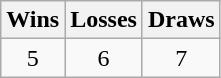<table class="wikitable">
<tr>
<th>Wins</th>
<th>Losses</th>
<th>Draws</th>
</tr>
<tr>
<td align=center>5</td>
<td align=center>6</td>
<td align=center>7</td>
</tr>
</table>
